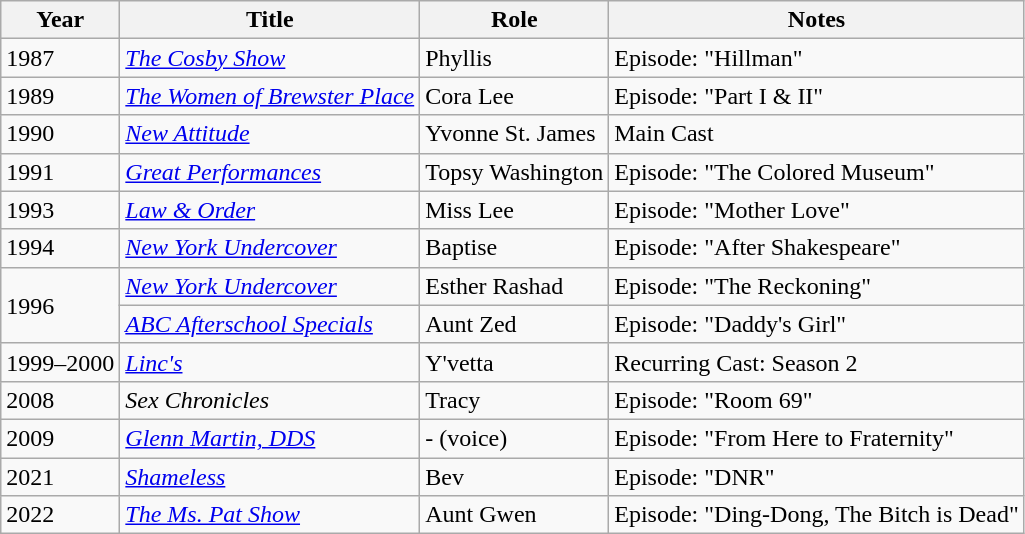<table class="wikitable sortable">
<tr>
<th>Year</th>
<th>Title</th>
<th>Role</th>
<th>Notes</th>
</tr>
<tr>
<td>1987</td>
<td><em><a href='#'>The Cosby Show</a></em></td>
<td>Phyllis</td>
<td>Episode: "Hillman"</td>
</tr>
<tr>
<td>1989</td>
<td><em><a href='#'>The Women of Brewster Place</a></em></td>
<td>Cora Lee</td>
<td>Episode: "Part I & II"</td>
</tr>
<tr>
<td>1990</td>
<td><em><a href='#'>New Attitude</a></em></td>
<td>Yvonne St. James</td>
<td>Main Cast</td>
</tr>
<tr>
<td>1991</td>
<td><em><a href='#'>Great Performances</a></em></td>
<td>Topsy Washington</td>
<td>Episode: "The Colored Museum"</td>
</tr>
<tr>
<td>1993</td>
<td><em><a href='#'>Law & Order</a></em></td>
<td>Miss Lee</td>
<td>Episode: "Mother Love"</td>
</tr>
<tr>
<td>1994</td>
<td><em><a href='#'>New York Undercover</a></em></td>
<td>Baptise</td>
<td>Episode: "After Shakespeare"</td>
</tr>
<tr>
<td rowspan="2">1996</td>
<td><em><a href='#'>New York Undercover</a></em></td>
<td>Esther Rashad</td>
<td>Episode: "The Reckoning"</td>
</tr>
<tr>
<td><em><a href='#'>ABC Afterschool Specials</a></em></td>
<td>Aunt Zed</td>
<td>Episode: "Daddy's Girl"</td>
</tr>
<tr>
<td>1999–2000</td>
<td><em><a href='#'>Linc's</a></em></td>
<td>Y'vetta</td>
<td>Recurring Cast: Season 2</td>
</tr>
<tr>
<td>2008</td>
<td><em>Sex Chronicles</em></td>
<td>Tracy</td>
<td>Episode: "Room 69"</td>
</tr>
<tr>
<td>2009</td>
<td><em><a href='#'>Glenn Martin, DDS</a></em></td>
<td>- (voice)</td>
<td>Episode: "From Here to Fraternity"</td>
</tr>
<tr>
<td>2021</td>
<td><em><a href='#'>Shameless</a></em></td>
<td>Bev</td>
<td>Episode: "DNR"</td>
</tr>
<tr>
<td>2022</td>
<td><em><a href='#'>The Ms. Pat Show</a></em></td>
<td>Aunt Gwen</td>
<td>Episode: "Ding-Dong, The Bitch is Dead"</td>
</tr>
</table>
